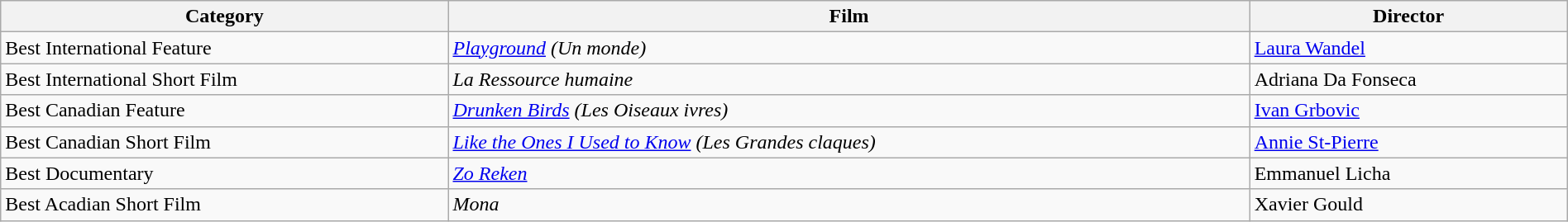<table class="wikitable sortable"  width=100%>
<tr>
<th>Category</th>
<th>Film</th>
<th>Director</th>
</tr>
<tr>
<td>Best International Feature</td>
<td><em><a href='#'>Playground</a> (Un monde)</em></td>
<td><a href='#'>Laura Wandel</a></td>
</tr>
<tr>
<td>Best International Short Film</td>
<td><em>La Ressource humaine</em></td>
<td>Adriana Da Fonseca</td>
</tr>
<tr>
<td>Best Canadian Feature</td>
<td><em><a href='#'>Drunken Birds</a> (Les Oiseaux ivres)</em></td>
<td><a href='#'>Ivan Grbovic</a></td>
</tr>
<tr>
<td>Best Canadian Short Film</td>
<td><em><a href='#'>Like the Ones I Used to Know</a> (Les Grandes claques)</em></td>
<td><a href='#'>Annie St-Pierre</a></td>
</tr>
<tr>
<td>Best Documentary</td>
<td><em><a href='#'>Zo Reken</a></em></td>
<td>Emmanuel Licha</td>
</tr>
<tr>
<td>Best Acadian Short Film</td>
<td><em>Mona</em></td>
<td>Xavier Gould</td>
</tr>
</table>
